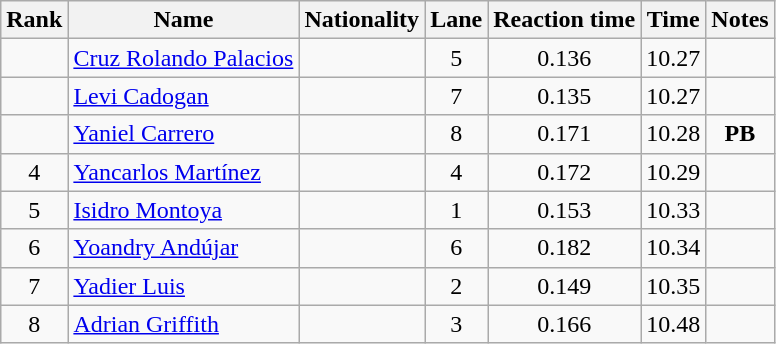<table class="wikitable sortable" style="text-align:center">
<tr>
<th>Rank</th>
<th>Name</th>
<th>Nationality</th>
<th>Lane</th>
<th>Reaction time</th>
<th>Time</th>
<th>Notes</th>
</tr>
<tr>
<td></td>
<td align=left><a href='#'>Cruz Rolando Palacios</a></td>
<td align=left></td>
<td>5</td>
<td>0.136</td>
<td>10.27</td>
<td></td>
</tr>
<tr>
<td></td>
<td align=left><a href='#'>Levi Cadogan</a></td>
<td align=left></td>
<td>7</td>
<td>0.135</td>
<td>10.27</td>
<td></td>
</tr>
<tr>
<td></td>
<td align=left><a href='#'>Yaniel Carrero</a></td>
<td align=left></td>
<td>8</td>
<td>0.171</td>
<td>10.28</td>
<td><strong>PB</strong></td>
</tr>
<tr>
<td>4</td>
<td align=left><a href='#'>Yancarlos Martínez</a></td>
<td align=left></td>
<td>4</td>
<td>0.172</td>
<td>10.29</td>
<td></td>
</tr>
<tr>
<td>5</td>
<td align=left><a href='#'>Isidro Montoya</a></td>
<td align=left></td>
<td>1</td>
<td>0.153</td>
<td>10.33</td>
<td></td>
</tr>
<tr>
<td>6</td>
<td align=left><a href='#'>Yoandry Andújar</a></td>
<td align=left></td>
<td>6</td>
<td>0.182</td>
<td>10.34</td>
<td></td>
</tr>
<tr>
<td>7</td>
<td align=left><a href='#'>Yadier Luis</a></td>
<td align=left></td>
<td>2</td>
<td>0.149</td>
<td>10.35</td>
<td></td>
</tr>
<tr>
<td>8</td>
<td align=left><a href='#'>Adrian Griffith</a></td>
<td align=left></td>
<td>3</td>
<td>0.166</td>
<td>10.48</td>
<td></td>
</tr>
</table>
